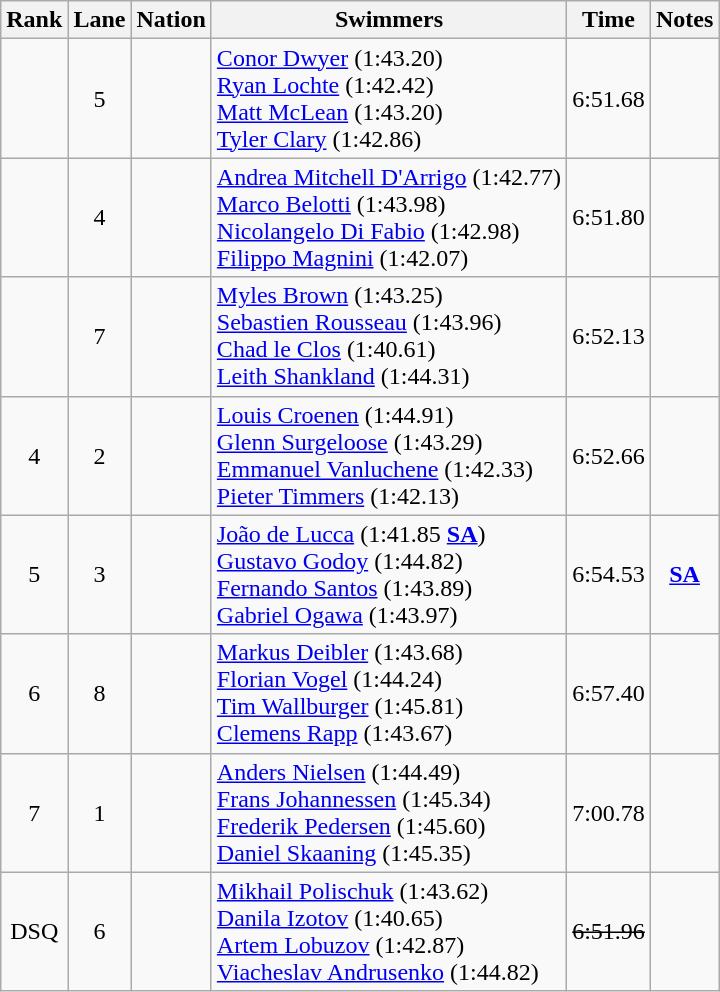<table class="wikitable sortable" style="text-align:center">
<tr>
<th>Rank</th>
<th>Lane</th>
<th>Nation</th>
<th>Swimmers</th>
<th>Time</th>
<th>Notes</th>
</tr>
<tr>
<td></td>
<td>5</td>
<td align=left></td>
<td align=left><a href='#'>Conor Dwyer</a> (1:43.20)<br><a href='#'>Ryan Lochte</a> (1:42.42)<br><a href='#'>Matt McLean</a> (1:43.20)<br><a href='#'>Tyler Clary</a> (1:42.86)</td>
<td>6:51.68</td>
<td></td>
</tr>
<tr>
<td></td>
<td>4</td>
<td align=left></td>
<td align=left><a href='#'>Andrea Mitchell D'Arrigo</a> (1:42.77)<br><a href='#'>Marco Belotti</a> (1:43.98)<br><a href='#'>Nicolangelo Di Fabio</a> (1:42.98)<br><a href='#'>Filippo Magnini</a> (1:42.07)</td>
<td>6:51.80</td>
<td></td>
</tr>
<tr>
<td></td>
<td>7</td>
<td align=left></td>
<td align=left><a href='#'>Myles Brown</a> (1:43.25)<br><a href='#'>Sebastien Rousseau</a> (1:43.96)<br><a href='#'>Chad le Clos</a> (1:40.61)<br><a href='#'>Leith Shankland</a> (1:44.31)</td>
<td>6:52.13</td>
<td></td>
</tr>
<tr>
<td>4</td>
<td>2</td>
<td align=left></td>
<td align=left><a href='#'>Louis Croenen</a> (1:44.91)<br><a href='#'>Glenn Surgeloose</a> (1:43.29)<br><a href='#'>Emmanuel Vanluchene</a> (1:42.33)<br><a href='#'>Pieter Timmers</a> (1:42.13)</td>
<td>6:52.66</td>
<td></td>
</tr>
<tr>
<td>5</td>
<td>3</td>
<td align=left></td>
<td align=left><a href='#'>João de Lucca</a> (1:41.85 <strong><a href='#'>SA</a></strong>)<br><a href='#'>Gustavo Godoy</a> (1:44.82)<br><a href='#'>Fernando Santos</a> (1:43.89)<br><a href='#'>Gabriel Ogawa</a> (1:43.97)</td>
<td>6:54.53</td>
<td><strong><a href='#'>SA</a></strong></td>
</tr>
<tr>
<td>6</td>
<td>8</td>
<td align=left></td>
<td align=left><a href='#'>Markus Deibler</a> (1:43.68)<br><a href='#'>Florian Vogel</a> (1:44.24)<br><a href='#'>Tim Wallburger</a> (1:45.81)<br><a href='#'>Clemens Rapp</a> (1:43.67)</td>
<td>6:57.40</td>
<td></td>
</tr>
<tr>
<td>7</td>
<td>1</td>
<td align=left></td>
<td align=left><a href='#'>Anders Nielsen</a> (1:44.49)<br><a href='#'>Frans Johannessen</a> (1:45.34)<br><a href='#'>Frederik Pedersen</a> (1:45.60)<br><a href='#'>Daniel Skaaning</a> (1:45.35)</td>
<td>7:00.78</td>
<td></td>
</tr>
<tr>
<td>DSQ</td>
<td>6</td>
<td align=left></td>
<td align=left><a href='#'>Mikhail Polischuk</a> (1:43.62)<br><a href='#'>Danila Izotov</a> (1:40.65)<br><a href='#'>Artem Lobuzov</a> (1:42.87)<br><a href='#'>Viacheslav Andrusenko</a> (1:44.82)</td>
<td><s>6:51.96</s></td>
<td></td>
</tr>
</table>
